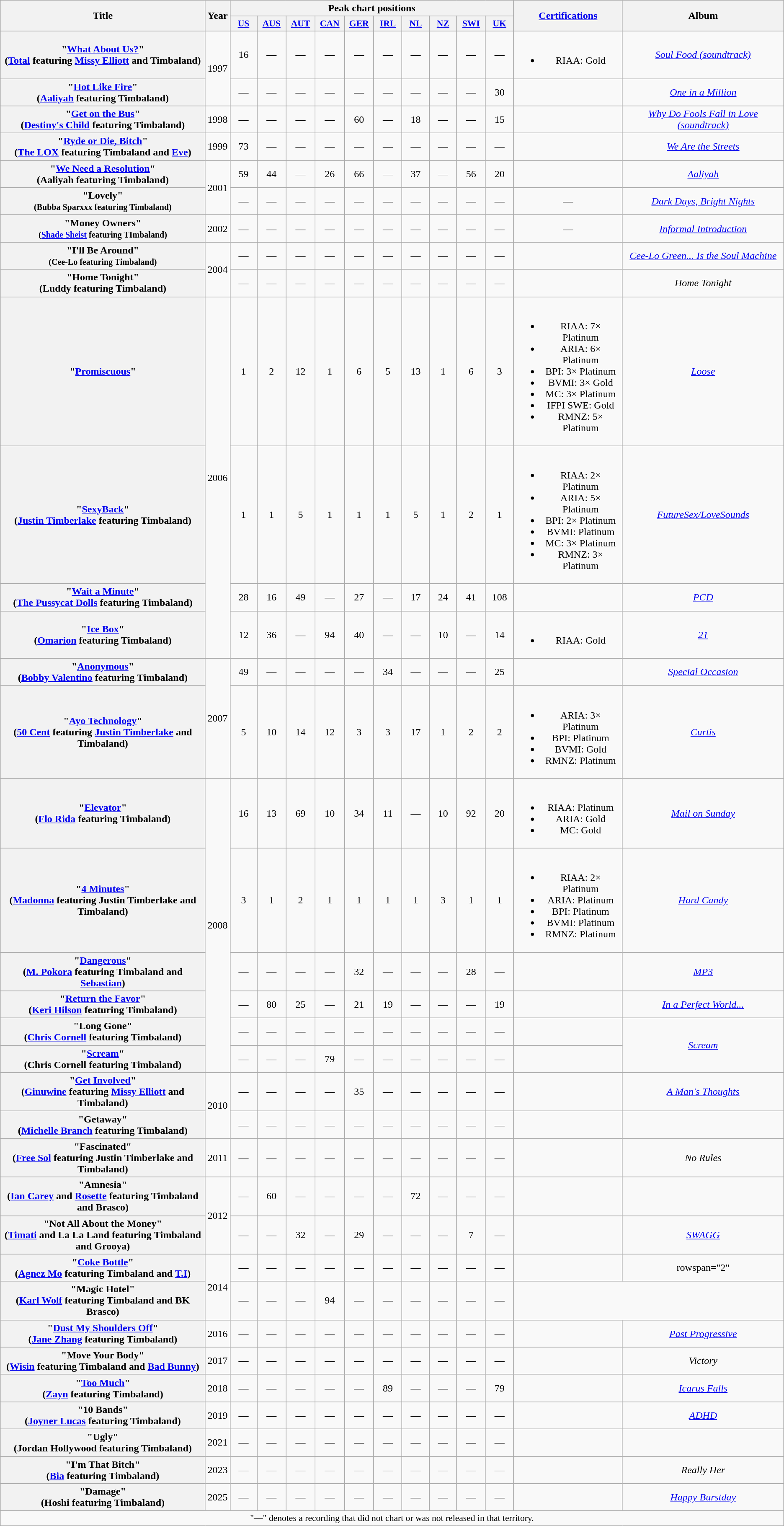<table class="wikitable plainrowheaders" style="text-align:center;">
<tr>
<th scope="col" rowspan="2" style="width:25em;">Title</th>
<th scope="col" rowspan="2">Year</th>
<th scope="col" colspan="10">Peak chart positions</th>
<th scope="col" rowspan="2" style="width:12em;"><a href='#'>Certifications</a></th>
<th scope="col" rowspan="2" style="width:18em;">Album</th>
</tr>
<tr>
<th style="width:3em; font-size:90%"><a href='#'>US</a><br></th>
<th style="width:3em; font-size:90%"><a href='#'>AUS</a><br></th>
<th style="width:3em; font-size:90%"><a href='#'>AUT</a><br></th>
<th style="width:3em; font-size:90%"><a href='#'>CAN</a><br></th>
<th style="width:3em; font-size:90%"><a href='#'>GER</a><br></th>
<th style="width:3em; font-size:90%"><a href='#'>IRL</a><br></th>
<th style="width:3em; font-size:90%"><a href='#'>NL</a><br></th>
<th style="width:3em; font-size:90%"><a href='#'>NZ</a><br></th>
<th style="width:3em;font-size:90%;"><a href='#'>SWI</a><br></th>
<th style="width:3em; font-size:90%"><a href='#'>UK</a><br></th>
</tr>
<tr>
<th scope="row">"<a href='#'>What About Us?</a>"<br><span>(<a href='#'>Total</a> featuring <a href='#'>Missy Elliott</a> and Timbaland)</span></th>
<td rowspan="2">1997</td>
<td>16</td>
<td>—</td>
<td>—</td>
<td>—</td>
<td>—</td>
<td>—</td>
<td>—</td>
<td>—</td>
<td>—</td>
<td>—</td>
<td><br><ul><li>RIAA: Gold</li></ul></td>
<td><em><a href='#'>Soul Food (soundtrack)</a></em></td>
</tr>
<tr>
<th scope="row">"<a href='#'>Hot Like Fire</a>"<br><span>(<a href='#'>Aaliyah</a> featuring Timbaland)</span></th>
<td>—</td>
<td>—</td>
<td>—</td>
<td>—</td>
<td>—</td>
<td>—</td>
<td>—</td>
<td>—</td>
<td>—</td>
<td>30</td>
<td></td>
<td><em><a href='#'>One in a Million</a></em></td>
</tr>
<tr>
<th scope="row">"<a href='#'>Get on the Bus</a>"<br><span>(<a href='#'>Destiny's Child</a> featuring Timbaland)</span></th>
<td>1998</td>
<td>—</td>
<td>—</td>
<td>—</td>
<td>—</td>
<td>60</td>
<td>—</td>
<td>18</td>
<td>—</td>
<td>—</td>
<td>15</td>
<td></td>
<td><a href='#'><em>Why Do Fools Fall in Love (soundtrack)</em></a></td>
</tr>
<tr>
<th scope="row">"<a href='#'>Ryde or Die, Bitch</a>"<br><span>(<a href='#'>The LOX</a> featuring Timbaland and <a href='#'>Eve</a>)</span></th>
<td>1999</td>
<td>73</td>
<td>—</td>
<td>—</td>
<td>—</td>
<td>—</td>
<td>—</td>
<td>—</td>
<td>—</td>
<td>—</td>
<td>—</td>
<td></td>
<td><em><a href='#'>We Are the Streets</a></em></td>
</tr>
<tr>
<th scope="row">"<a href='#'>We Need a Resolution</a>"<br><span>(Aaliyah featuring Timbaland)</span></th>
<td rowspan="2">2001</td>
<td>59</td>
<td>44</td>
<td>—</td>
<td>26</td>
<td>66</td>
<td>—</td>
<td>37</td>
<td>—</td>
<td>56</td>
<td>20</td>
<td></td>
<td><em><a href='#'>Aaliyah</a></em></td>
</tr>
<tr>
<th scope="row">"Lovely"<br><small>(Bubba Sparxxx featuring Timbaland)</small></th>
<td>—</td>
<td>—</td>
<td>—</td>
<td>—</td>
<td>—</td>
<td>—</td>
<td>—</td>
<td>—</td>
<td>—</td>
<td>—</td>
<td>—</td>
<td><a href='#'><em>Dark Days, Bright Nights</em></a></td>
</tr>
<tr>
<th scope="row">"Money Owners"<br><small>(<a href='#'>Shade Sheist</a> featuring TImbaland)</small></th>
<td>2002</td>
<td>—</td>
<td>—</td>
<td>—</td>
<td>—</td>
<td>—</td>
<td>—</td>
<td>—</td>
<td>—</td>
<td>—</td>
<td>—</td>
<td>—</td>
<td><a href='#'><em>Informal Introduction</em></a></td>
</tr>
<tr>
<th scope="row">"I'll Be Around"<br><small>(Cee-Lo featuring Timbaland)</small></th>
<td rowspan="2">2004</td>
<td>—</td>
<td>—</td>
<td>—</td>
<td>—</td>
<td>—</td>
<td>—</td>
<td>—</td>
<td>—</td>
<td>—</td>
<td>—</td>
<td></td>
<td><a href='#'><em>Cee-Lo Green... Is the Soul Machine</em></a></td>
</tr>
<tr>
<th scope="row">"Home Tonight"<br><span>(Luddy featuring Timbaland)</span></th>
<td>—</td>
<td>—</td>
<td>—</td>
<td>—</td>
<td>—</td>
<td>—</td>
<td>—</td>
<td>—</td>
<td>—</td>
<td>—</td>
<td></td>
<td><em>Home Tonight</em></td>
</tr>
<tr>
<th scope="row">"<a href='#'>Promiscuous</a>"<br><span></span></th>
<td rowspan="4">2006</td>
<td>1</td>
<td>2</td>
<td>12</td>
<td>1</td>
<td>6</td>
<td>5</td>
<td>13</td>
<td>1</td>
<td>6</td>
<td>3</td>
<td><br><ul><li>RIAA: 7× Platinum</li><li>ARIA: 6× Platinum</li><li>BPI: 3× Platinum</li><li>BVMI: 3× Gold</li><li>MC: 3× Platinum</li><li>IFPI SWE: Gold</li><li>RMNZ: 5× Platinum</li></ul></td>
<td><em><a href='#'>Loose</a></em></td>
</tr>
<tr>
<th scope="row">"<a href='#'>SexyBack</a>"<br><span>(<a href='#'>Justin Timberlake</a> featuring Timbaland)</span></th>
<td>1</td>
<td>1</td>
<td>5</td>
<td>1</td>
<td>1</td>
<td>1</td>
<td>5</td>
<td>1</td>
<td>2</td>
<td>1</td>
<td><br><ul><li>RIAA: 2× Platinum</li><li>ARIA: 5× Platinum</li><li>BPI: 2× Platinum</li><li>BVMI: Platinum</li><li>MC: 3× Platinum</li><li>RMNZ: 3× Platinum</li></ul></td>
<td><em><a href='#'>FutureSex/LoveSounds</a></em></td>
</tr>
<tr>
<th scope="row">"<a href='#'>Wait a Minute</a>"<br><span>(<a href='#'>The Pussycat Dolls</a> featuring Timbaland)</span></th>
<td>28</td>
<td>16</td>
<td>49</td>
<td>—</td>
<td>27</td>
<td>—</td>
<td>17</td>
<td>24</td>
<td>41</td>
<td>108</td>
<td></td>
<td><em><a href='#'>PCD</a></em></td>
</tr>
<tr>
<th scope="row">"<a href='#'>Ice Box</a>"<br><span>(<a href='#'>Omarion</a> featuring Timbaland)</span></th>
<td>12</td>
<td>36</td>
<td>—</td>
<td>94</td>
<td>40</td>
<td>—</td>
<td>—</td>
<td>10</td>
<td>—</td>
<td>14</td>
<td><br><ul><li>RIAA: Gold</li></ul></td>
<td><em><a href='#'>21</a></em></td>
</tr>
<tr>
<th scope="row">"<a href='#'>Anonymous</a>"<br><span>(<a href='#'>Bobby Valentino</a> featuring Timbaland)</span></th>
<td rowspan="2">2007</td>
<td>49</td>
<td>—</td>
<td>—</td>
<td>—</td>
<td>—</td>
<td>34</td>
<td>—</td>
<td>—</td>
<td>—</td>
<td>25</td>
<td></td>
<td><em><a href='#'>Special Occasion</a></em></td>
</tr>
<tr>
<th scope="row">"<a href='#'>Ayo Technology</a>"<br><span>(<a href='#'>50 Cent</a> featuring <a href='#'>Justin Timberlake</a> and Timbaland)</span></th>
<td>5</td>
<td>10</td>
<td>14</td>
<td>12</td>
<td>3</td>
<td>3</td>
<td>17</td>
<td>1</td>
<td>2</td>
<td>2</td>
<td><br><ul><li>ARIA: 3× Platinum</li><li>BPI: Platinum</li><li>BVMI: Gold</li><li>RMNZ: Platinum</li></ul></td>
<td><em><a href='#'>Curtis</a></em></td>
</tr>
<tr>
<th scope="row">"<a href='#'>Elevator</a>"<br><span>(<a href='#'>Flo Rida</a> featuring Timbaland)</span></th>
<td rowspan="6">2008</td>
<td>16</td>
<td>13</td>
<td>69</td>
<td>10</td>
<td>34</td>
<td>11</td>
<td>—</td>
<td>10</td>
<td>92</td>
<td>20</td>
<td><br><ul><li>RIAA: Platinum</li><li>ARIA: Gold</li><li>MC: Gold</li></ul></td>
<td><em><a href='#'>Mail on Sunday</a></em></td>
</tr>
<tr>
<th scope="row">"<a href='#'>4 Minutes</a>"<br><span>(<a href='#'>Madonna</a> featuring Justin Timberlake and Timbaland)</span></th>
<td>3</td>
<td>1</td>
<td>2</td>
<td>1</td>
<td>1</td>
<td>1</td>
<td>1</td>
<td>3</td>
<td>1</td>
<td>1</td>
<td><br><ul><li>RIAA: 2× Platinum</li><li>ARIA: Platinum</li><li>BPI: Platinum</li><li>BVMI: Platinum</li><li>RMNZ: Platinum</li></ul></td>
<td><em><a href='#'>Hard Candy</a></em></td>
</tr>
<tr>
<th scope="row">"<a href='#'>Dangerous</a>"<br><span>(<a href='#'>M. Pokora</a> featuring Timbaland and <a href='#'>Sebastian</a>)</span></th>
<td>—</td>
<td>—</td>
<td>—</td>
<td>—</td>
<td>32</td>
<td>—</td>
<td>—</td>
<td>—</td>
<td>28</td>
<td>—</td>
<td></td>
<td><em><a href='#'>MP3</a></em></td>
</tr>
<tr>
<th scope="row">"<a href='#'>Return the Favor</a>"<br><span>(<a href='#'>Keri Hilson</a> featuring Timbaland)</span></th>
<td>—</td>
<td>80</td>
<td>25</td>
<td>—</td>
<td>21</td>
<td>19</td>
<td>—</td>
<td>—</td>
<td>—</td>
<td>19</td>
<td></td>
<td><em><a href='#'>In a Perfect World...</a></em></td>
</tr>
<tr>
<th scope="row">"Long Gone"<br><span>(<a href='#'>Chris Cornell</a> featuring Timbaland)</span></th>
<td>—</td>
<td>—</td>
<td>—</td>
<td>—</td>
<td>—</td>
<td>—</td>
<td>—</td>
<td>—</td>
<td>—</td>
<td>—</td>
<td></td>
<td rowspan="2"><em><a href='#'>Scream</a></em></td>
</tr>
<tr>
<th scope="row">"<a href='#'>Scream</a>"<br><span>(Chris Cornell featuring Timbaland)</span></th>
<td>—</td>
<td>—</td>
<td>—</td>
<td>79</td>
<td>—</td>
<td>—</td>
<td>—</td>
<td>—</td>
<td>—</td>
<td>—</td>
<td></td>
</tr>
<tr>
<th scope="row">"<a href='#'>Get Involved</a>"<br><span>(<a href='#'>Ginuwine</a> featuring <a href='#'>Missy Elliott</a> and Timbaland)</span></th>
<td rowspan="2">2010</td>
<td>—</td>
<td>—</td>
<td>—</td>
<td>—</td>
<td>35</td>
<td>—</td>
<td>—</td>
<td>—</td>
<td>—</td>
<td>—</td>
<td></td>
<td><em><a href='#'>A Man's Thoughts</a></em></td>
</tr>
<tr>
<th scope="row">"Getaway"<br><span>(<a href='#'>Michelle Branch</a> featuring Timbaland)</span></th>
<td>—</td>
<td>—</td>
<td>—</td>
<td>—</td>
<td>—</td>
<td>—</td>
<td>—</td>
<td>—</td>
<td>—</td>
<td>—</td>
<td></td>
<td></td>
</tr>
<tr>
<th scope="row">"Fascinated"<br><span>(<a href='#'>Free Sol</a> featuring Justin Timberlake and Timbaland)</span></th>
<td>2011</td>
<td>—</td>
<td>—</td>
<td>—</td>
<td>—</td>
<td>—</td>
<td>—</td>
<td>—</td>
<td>—</td>
<td>—</td>
<td>—</td>
<td></td>
<td><em>No Rules</em></td>
</tr>
<tr>
<th scope="row">"Amnesia"<br><span>(<a href='#'>Ian Carey</a> and <a href='#'>Rosette</a> featuring Timbaland and Brasco)</span></th>
<td rowspan="2">2012</td>
<td>—</td>
<td>60</td>
<td>—</td>
<td>—</td>
<td>—</td>
<td>—</td>
<td>72</td>
<td>—</td>
<td>—</td>
<td>—</td>
<td></td>
<td></td>
</tr>
<tr>
<th scope="row">"Not All About the Money"<br><span>(<a href='#'>Timati</a> and La La Land featuring Timbaland and Grooya)</span></th>
<td>—</td>
<td>—</td>
<td>32</td>
<td>—</td>
<td>29</td>
<td>—</td>
<td>—</td>
<td>—</td>
<td>7</td>
<td>—</td>
<td></td>
<td><em><a href='#'>SWAGG</a></em></td>
</tr>
<tr>
<th scope="row">"<a href='#'>Coke Bottle</a>"<br><span>(<a href='#'>Agnez Mo</a> featuring Timbaland and <a href='#'>T.I</a>)</span></th>
<td rowspan="2">2014</td>
<td>—</td>
<td>—</td>
<td>—</td>
<td>—</td>
<td>—</td>
<td>—</td>
<td>—</td>
<td>—</td>
<td>—</td>
<td>—</td>
<td></td>
<td>rowspan="2" </td>
</tr>
<tr>
<th scope="row">"Magic Hotel"<br><span>(<a href='#'>Karl Wolf</a> featuring Timbaland and BK Brasco)</span></th>
<td>—</td>
<td>—</td>
<td>—</td>
<td>94</td>
<td>—</td>
<td>—</td>
<td>—</td>
<td>—</td>
<td —>—</td>
<td>—</td>
</tr>
<tr>
<th scope="row">"<a href='#'>Dust My Shoulders Off</a>"<br><span>(<a href='#'>Jane Zhang</a> featuring Timbaland)</span></th>
<td>2016</td>
<td>—</td>
<td>—</td>
<td>—</td>
<td>—</td>
<td>—</td>
<td>—</td>
<td>—</td>
<td>—</td>
<td>—</td>
<td>—</td>
<td></td>
<td><em><a href='#'>Past Progressive</a></em></td>
</tr>
<tr>
<th scope="row">"Move Your Body"<br><span>(<a href='#'>Wisin</a> featuring Timbaland and <a href='#'>Bad Bunny</a>)</span></th>
<td>2017</td>
<td>—</td>
<td>—</td>
<td>—</td>
<td>—</td>
<td>—</td>
<td>—</td>
<td>—</td>
<td>—</td>
<td>—</td>
<td>—</td>
<td></td>
<td><em>Victory</em></td>
</tr>
<tr>
<th scope="row">"<a href='#'>Too Much</a>"<br><span>(<a href='#'>Zayn</a> featuring Timbaland)</span></th>
<td>2018</td>
<td>—</td>
<td>—</td>
<td>—</td>
<td>—</td>
<td>—</td>
<td>89</td>
<td>—</td>
<td>—</td>
<td>—</td>
<td>79</td>
<td></td>
<td><em><a href='#'>Icarus Falls</a></em></td>
</tr>
<tr>
<th scope="row">"10 Bands"<br><span>(<a href='#'>Joyner Lucas</a> featuring Timbaland)</span></th>
<td>2019</td>
<td>—</td>
<td>—</td>
<td>—</td>
<td>—</td>
<td>—</td>
<td>—</td>
<td>—</td>
<td>—</td>
<td>—</td>
<td>—</td>
<td></td>
<td><em><a href='#'>ADHD</a></em></td>
</tr>
<tr>
<th scope="row">"Ugly"<br><span>(Jordan Hollywood featuring Timbaland)</span></th>
<td>2021</td>
<td>—</td>
<td>—</td>
<td>—</td>
<td>—</td>
<td>—</td>
<td>—</td>
<td>—</td>
<td>—</td>
<td>—</td>
<td>—</td>
<td></td>
<td></td>
</tr>
<tr>
<th scope="row">"I'm That Bitch"<br><span>(<a href='#'>Bia</a> featuring Timbaland)</span></th>
<td>2023</td>
<td>—</td>
<td>—</td>
<td>—</td>
<td>—</td>
<td>—</td>
<td>—</td>
<td>—</td>
<td>—</td>
<td>—</td>
<td>—</td>
<td></td>
<td><em>Really Her</em></td>
</tr>
<tr>
<th>"Damage"<br><span>(Hoshi featuring Timbaland)</span></th>
<td>2025</td>
<td>—</td>
<td>—</td>
<td>—</td>
<td>—</td>
<td>—</td>
<td>—</td>
<td>—</td>
<td>—</td>
<td>—</td>
<td>—</td>
<td></td>
<td><a href='#'><em>Happy Burstday</em></a></td>
</tr>
<tr>
<td colspan="18" style="font-size:90%">"—" denotes a recording that did not chart or was not released in that territory.</td>
</tr>
</table>
